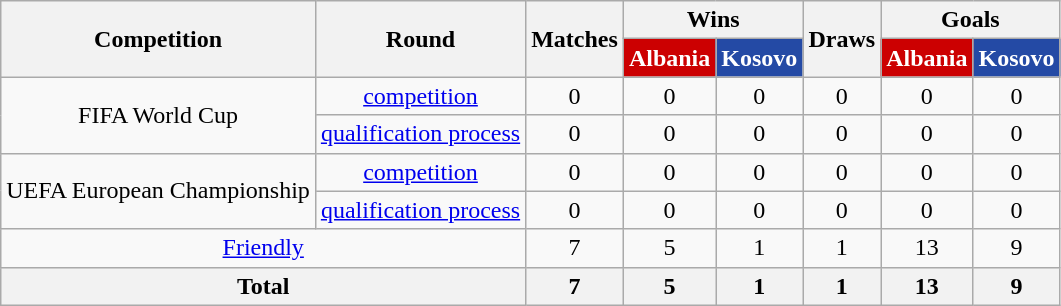<table class="wikitable" style="text-align:center;">
<tr>
<th rowspan="2">Competition</th>
<th rowspan="2">Round</th>
<th rowspan="2">Matches</th>
<th colspan="2">Wins</th>
<th rowspan="2">Draws</th>
<th colspan="2">Goals</th>
</tr>
<tr>
<th style="color:#FFFFFF; background-color:#CC0001;">Albania</th>
<th style="color:#FFFFFF; background-color:#244AA5;">Kosovo</th>
<th style="color:#FFFFFF; background-color:#CC0001;">Albania</th>
<th style="color:#FFFFFF; background-color:#244AA5;">Kosovo</th>
</tr>
<tr>
<td rowspan="2">FIFA World Cup</td>
<td><a href='#'>competition</a></td>
<td>0</td>
<td>0</td>
<td>0</td>
<td>0</td>
<td>0</td>
<td>0</td>
</tr>
<tr>
<td><a href='#'>qualification process</a></td>
<td>0</td>
<td>0</td>
<td>0</td>
<td>0</td>
<td>0</td>
<td>0</td>
</tr>
<tr>
<td rowspan="2">UEFA European Championship</td>
<td><a href='#'>competition</a></td>
<td>0</td>
<td>0</td>
<td>0</td>
<td>0</td>
<td>0</td>
<td>0</td>
</tr>
<tr>
<td><a href='#'>qualification process</a></td>
<td>0</td>
<td>0</td>
<td>0</td>
<td>0</td>
<td>0</td>
<td>0</td>
</tr>
<tr>
<td colspan="2"><a href='#'>Friendly</a></td>
<td>7</td>
<td>5</td>
<td>1</td>
<td>1</td>
<td>13</td>
<td>9</td>
</tr>
<tr>
<th colspan="2"><strong>Total</strong></th>
<th>7</th>
<th>5</th>
<th>1</th>
<th>1</th>
<th>13</th>
<th>9</th>
</tr>
</table>
